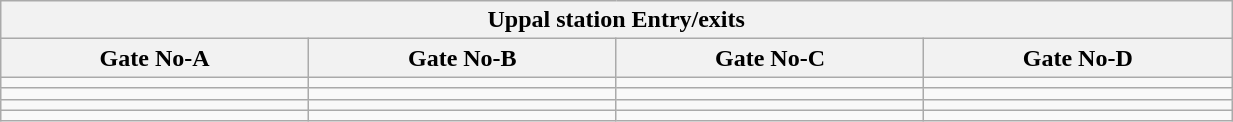<table class="wikitable" style="text-align: center;" width="65%">
<tr>
<th align="center" colspan="5" style="background:"><span>Uppal station Entry/exits </span></th>
</tr>
<tr>
<th style="width:15%;">Gate No-A</th>
<th style="width:15%;">Gate No-B</th>
<th style="width:15%;">Gate No-C</th>
<th style="width:15%;">Gate No-D</th>
</tr>
<tr>
<td></td>
<td></td>
<td></td>
<td></td>
</tr>
<tr>
<td></td>
<td></td>
<td></td>
<td></td>
</tr>
<tr>
<td></td>
<td></td>
<td></td>
<td></td>
</tr>
<tr>
<td></td>
<td></td>
<td></td>
<td></td>
</tr>
</table>
